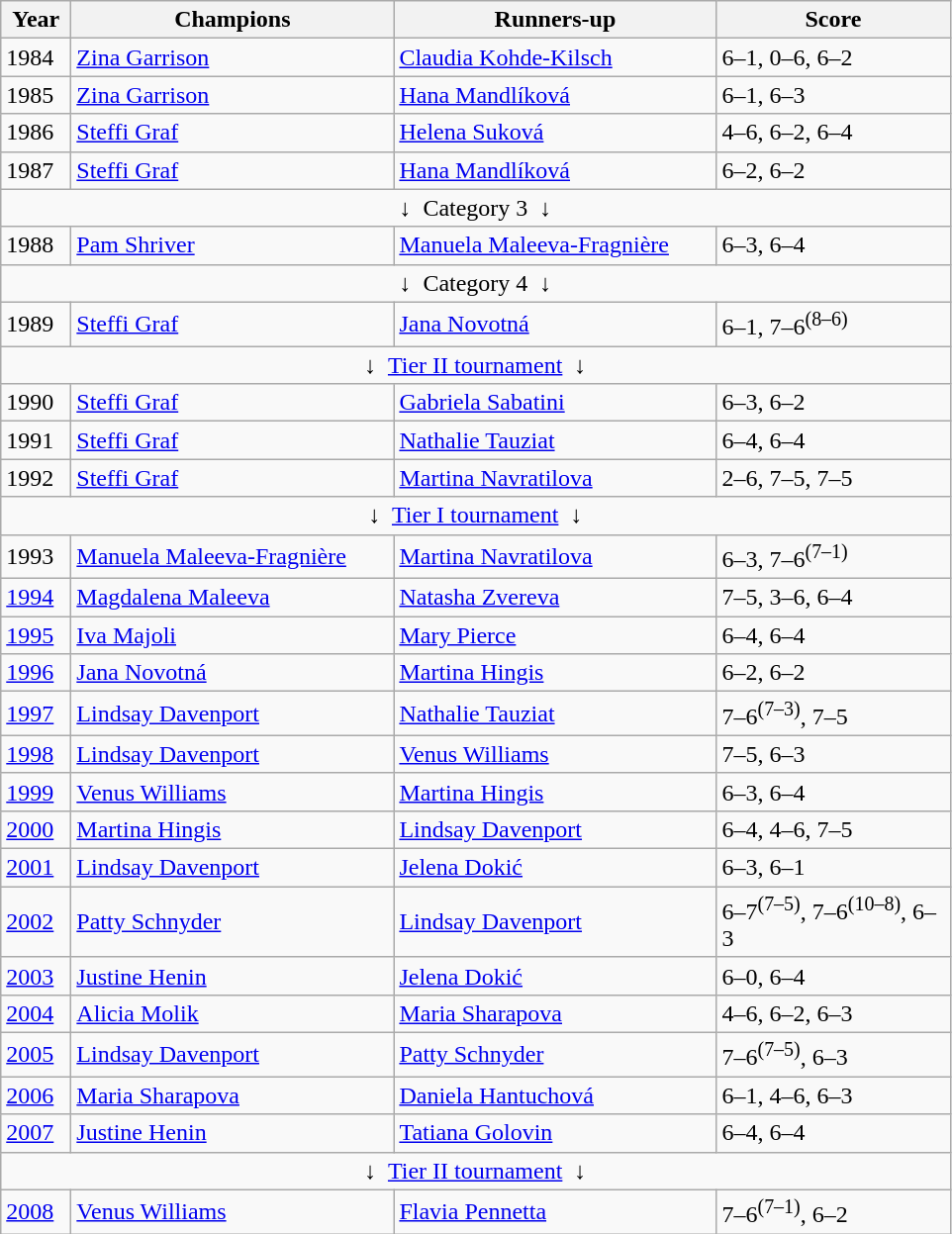<table class="wikitable">
<tr>
<th style="width:40px">Year</th>
<th style="width:210px">Champions</th>
<th style="width:210px">Runners-up</th>
<th style="width:150px" class="unsortable">Score</th>
</tr>
<tr>
<td>1984</td>
<td> <a href='#'>Zina Garrison</a></td>
<td> <a href='#'>Claudia Kohde-Kilsch</a></td>
<td>6–1, 0–6, 6–2</td>
</tr>
<tr>
<td>1985</td>
<td> <a href='#'>Zina Garrison</a></td>
<td> <a href='#'>Hana Mandlíková</a></td>
<td>6–1, 6–3</td>
</tr>
<tr>
<td>1986</td>
<td> <a href='#'>Steffi Graf</a></td>
<td> <a href='#'>Helena Suková</a></td>
<td>4–6, 6–2, 6–4</td>
</tr>
<tr>
<td>1987</td>
<td> <a href='#'>Steffi Graf</a></td>
<td> <a href='#'>Hana Mandlíková</a></td>
<td>6–2, 6–2</td>
</tr>
<tr>
<td colspan="4" align="center">↓  Category 3  ↓</td>
</tr>
<tr>
<td>1988</td>
<td> <a href='#'>Pam Shriver</a></td>
<td> <a href='#'>Manuela Maleeva-Fragnière</a></td>
<td>6–3, 6–4</td>
</tr>
<tr>
<td colspan="4" align="center">↓  Category 4  ↓</td>
</tr>
<tr>
<td>1989</td>
<td> <a href='#'>Steffi Graf</a></td>
<td> <a href='#'>Jana Novotná</a></td>
<td>6–1, 7–6<sup>(8–6)</sup></td>
</tr>
<tr>
<td colspan="4" align="center">↓  <a href='#'>Tier II tournament</a>  ↓</td>
</tr>
<tr>
<td>1990</td>
<td> <a href='#'>Steffi Graf</a></td>
<td> <a href='#'>Gabriela Sabatini</a></td>
<td>6–3, 6–2</td>
</tr>
<tr>
<td>1991</td>
<td> <a href='#'>Steffi Graf</a></td>
<td> <a href='#'>Nathalie Tauziat</a></td>
<td>6–4, 6–4</td>
</tr>
<tr>
<td>1992</td>
<td> <a href='#'>Steffi Graf</a></td>
<td> <a href='#'>Martina Navratilova</a></td>
<td>2–6, 7–5, 7–5</td>
</tr>
<tr>
<td colspan="4" align="center">↓  <a href='#'>Tier I tournament</a>  ↓</td>
</tr>
<tr>
<td>1993</td>
<td> <a href='#'>Manuela Maleeva-Fragnière</a></td>
<td> <a href='#'>Martina Navratilova</a></td>
<td>6–3, 7–6<sup>(7–1)</sup></td>
</tr>
<tr>
<td><a href='#'>1994</a></td>
<td> <a href='#'>Magdalena Maleeva</a></td>
<td> <a href='#'>Natasha Zvereva</a></td>
<td>7–5, 3–6, 6–4</td>
</tr>
<tr>
<td><a href='#'>1995</a></td>
<td> <a href='#'>Iva Majoli</a></td>
<td> <a href='#'>Mary Pierce</a></td>
<td>6–4, 6–4</td>
</tr>
<tr>
<td><a href='#'>1996</a></td>
<td> <a href='#'>Jana Novotná</a></td>
<td> <a href='#'>Martina Hingis</a></td>
<td>6–2, 6–2</td>
</tr>
<tr>
<td><a href='#'>1997</a></td>
<td> <a href='#'>Lindsay Davenport</a></td>
<td> <a href='#'>Nathalie Tauziat</a></td>
<td>7–6<sup>(7–3)</sup>, 7–5</td>
</tr>
<tr>
<td><a href='#'>1998</a></td>
<td> <a href='#'>Lindsay Davenport</a></td>
<td> <a href='#'>Venus Williams</a></td>
<td>7–5, 6–3</td>
</tr>
<tr>
<td><a href='#'>1999</a></td>
<td> <a href='#'>Venus Williams</a></td>
<td> <a href='#'>Martina Hingis</a></td>
<td>6–3, 6–4</td>
</tr>
<tr>
<td><a href='#'>2000</a></td>
<td> <a href='#'>Martina Hingis</a></td>
<td> <a href='#'>Lindsay Davenport</a></td>
<td>6–4, 4–6, 7–5</td>
</tr>
<tr>
<td><a href='#'>2001</a></td>
<td> <a href='#'>Lindsay Davenport</a></td>
<td> <a href='#'>Jelena Dokić</a></td>
<td>6–3, 6–1</td>
</tr>
<tr>
<td><a href='#'>2002</a></td>
<td> <a href='#'>Patty Schnyder</a></td>
<td> <a href='#'>Lindsay Davenport</a></td>
<td>6–7<sup>(7–5)</sup>, 7–6<sup>(10–8)</sup>, 6–3</td>
</tr>
<tr>
<td><a href='#'>2003</a></td>
<td> <a href='#'>Justine Henin</a></td>
<td> <a href='#'>Jelena Dokić</a></td>
<td>6–0, 6–4</td>
</tr>
<tr>
<td><a href='#'>2004</a></td>
<td> <a href='#'>Alicia Molik</a></td>
<td> <a href='#'>Maria Sharapova</a></td>
<td>4–6, 6–2, 6–3</td>
</tr>
<tr>
<td><a href='#'>2005</a></td>
<td> <a href='#'>Lindsay Davenport</a></td>
<td> <a href='#'>Patty Schnyder</a></td>
<td>7–6<sup>(7–5)</sup>, 6–3</td>
</tr>
<tr>
<td><a href='#'>2006</a></td>
<td> <a href='#'>Maria Sharapova</a></td>
<td> <a href='#'>Daniela Hantuchová</a></td>
<td>6–1, 4–6, 6–3</td>
</tr>
<tr>
<td><a href='#'>2007</a></td>
<td> <a href='#'>Justine Henin</a></td>
<td> <a href='#'>Tatiana Golovin</a></td>
<td>6–4, 6–4</td>
</tr>
<tr>
<td colspan="4" align="center">↓  <a href='#'>Tier II tournament</a>  ↓</td>
</tr>
<tr>
<td><a href='#'>2008</a></td>
<td> <a href='#'>Venus Williams</a></td>
<td> <a href='#'>Flavia Pennetta</a></td>
<td>7–6<sup>(7–1)</sup>, 6–2</td>
</tr>
</table>
